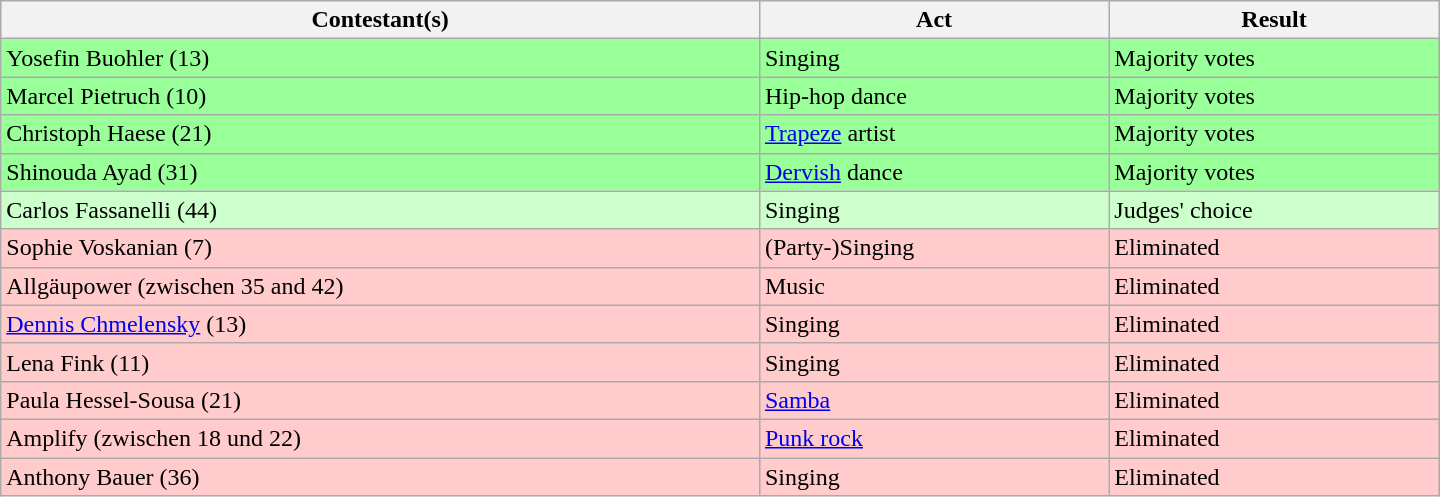<table class="wikitable" style="width:60em">
<tr>
<th>Contestant(s)</th>
<th>Act</th>
<th>Result</th>
</tr>
<tr style="background:#9f9;">
<td>Yosefin Buohler (13)</td>
<td>Singing</td>
<td>Majority votes</td>
</tr>
<tr style="background:#9f9;">
<td>Marcel Pietruch (10)</td>
<td>Hip-hop dance</td>
<td>Majority votes</td>
</tr>
<tr style="background:#9f9;">
<td>Christoph Haese (21)</td>
<td><a href='#'>Trapeze</a> artist</td>
<td>Majority votes</td>
</tr>
<tr style="background:#9f9;">
<td>Shinouda Ayad (31)</td>
<td><a href='#'>Dervish</a> dance</td>
<td>Majority votes</td>
</tr>
<tr style="background:#cfc;">
<td>Carlos Fassanelli (44)</td>
<td>Singing</td>
<td>Judges' choice</td>
</tr>
<tr style="background:#ffcbcb;">
<td>Sophie Voskanian (7)</td>
<td>(Party-)Singing</td>
<td>Eliminated</td>
</tr>
<tr style="background:#ffcbcb;">
<td>Allgäupower (zwischen 35 and 42)</td>
<td>Music</td>
<td>Eliminated</td>
</tr>
<tr style="background:#ffcbcb;">
<td><a href='#'>Dennis Chmelensky</a> (13)</td>
<td>Singing</td>
<td>Eliminated</td>
</tr>
<tr style="background:#ffcbcb;">
<td>Lena Fink (11)</td>
<td>Singing</td>
<td>Eliminated</td>
</tr>
<tr style="background:#ffcbcb;">
<td>Paula Hessel-Sousa (21)</td>
<td><a href='#'>Samba</a></td>
<td>Eliminated</td>
</tr>
<tr style="background:#ffcbcb;">
<td>Amplify (zwischen 18 und 22)</td>
<td><a href='#'>Punk rock</a></td>
<td>Eliminated</td>
</tr>
<tr style="background:#ffcbcb;">
<td>Anthony Bauer (36)</td>
<td>Singing</td>
<td>Eliminated</td>
</tr>
</table>
